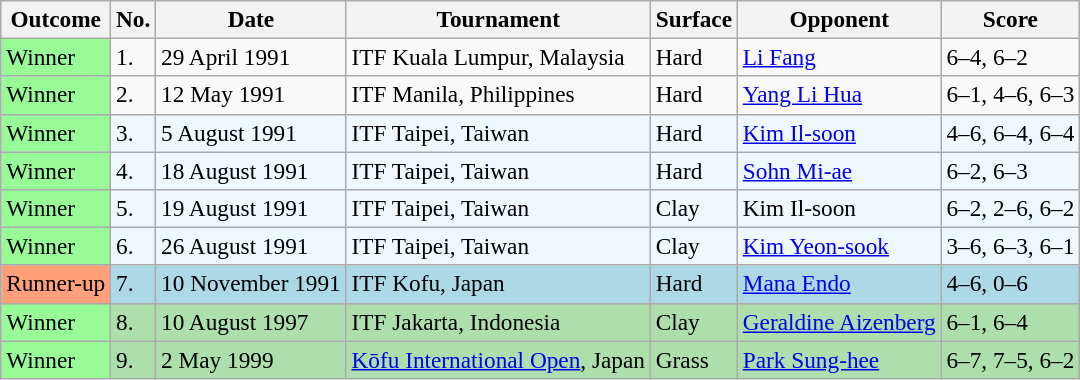<table class="wikitable" style="font-size:97%">
<tr>
<th>Outcome</th>
<th>No.</th>
<th>Date</th>
<th>Tournament</th>
<th>Surface</th>
<th>Opponent</th>
<th>Score</th>
</tr>
<tr>
<td style="background:#98FB98;">Winner</td>
<td>1.</td>
<td>29 April 1991</td>
<td>ITF Kuala Lumpur, Malaysia</td>
<td>Hard</td>
<td> <a href='#'>Li Fang</a></td>
<td>6–4, 6–2</td>
</tr>
<tr>
<td style="background:#98FB98;">Winner</td>
<td>2.</td>
<td>12 May 1991</td>
<td>ITF Manila, Philippines</td>
<td>Hard</td>
<td> <a href='#'>Yang Li Hua</a></td>
<td>6–1, 4–6, 6–3</td>
</tr>
<tr style="background:#f0f8ff;">
<td style="background:#98FB98;">Winner</td>
<td>3.</td>
<td>5 August 1991</td>
<td>ITF Taipei, Taiwan</td>
<td>Hard</td>
<td> <a href='#'>Kim Il-soon</a></td>
<td>4–6, 6–4, 6–4</td>
</tr>
<tr style="background:#f0f8ff;">
<td style="background:#98FB98;">Winner</td>
<td>4.</td>
<td>18 August 1991</td>
<td>ITF Taipei, Taiwan</td>
<td>Hard</td>
<td> <a href='#'>Sohn Mi-ae</a></td>
<td>6–2, 6–3</td>
</tr>
<tr style="background:#f0f8ff;">
<td style="background:#98FB98;">Winner</td>
<td>5.</td>
<td>19 August 1991</td>
<td>ITF Taipei, Taiwan</td>
<td>Clay</td>
<td> Kim Il-soon</td>
<td>6–2, 2–6, 6–2</td>
</tr>
<tr style="background:#f0f8ff;">
<td style="background:#98FB98;">Winner</td>
<td>6.</td>
<td>26 August 1991</td>
<td>ITF Taipei, Taiwan</td>
<td>Clay</td>
<td> <a href='#'>Kim Yeon-sook</a></td>
<td>3–6, 6–3, 6–1</td>
</tr>
<tr style="background:lightblue;">
<td bgcolor="FFA07A">Runner-up</td>
<td>7.</td>
<td>10 November 1991</td>
<td>ITF Kofu, Japan</td>
<td>Hard</td>
<td> <a href='#'>Mana Endo</a></td>
<td>4–6, 0–6</td>
</tr>
<tr style="background:#addfad;">
<td style="background:#98FB98;">Winner</td>
<td>8.</td>
<td>10 August 1997</td>
<td>ITF Jakarta, Indonesia</td>
<td>Clay</td>
<td> <a href='#'>Geraldine Aizenberg</a></td>
<td>6–1, 6–4</td>
</tr>
<tr style="background:#addfad;">
<td style="background:#98FB98;">Winner</td>
<td>9.</td>
<td>2 May 1999</td>
<td><a href='#'>Kōfu International Open</a>, Japan</td>
<td>Grass</td>
<td> <a href='#'>Park Sung-hee</a></td>
<td>6–7, 7–5, 6–2</td>
</tr>
</table>
